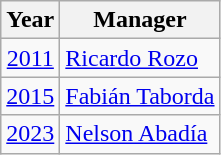<table class="wikitable">
<tr>
<th>Year</th>
<th>Manager</th>
</tr>
<tr>
<td align=center><a href='#'>2011</a></td>
<td> <a href='#'>Ricardo Rozo</a></td>
</tr>
<tr>
<td align=center><a href='#'>2015</a></td>
<td> <a href='#'>Fabián Taborda</a></td>
</tr>
<tr>
<td align=center><a href='#'>2023</a></td>
<td> <a href='#'>Nelson Abadía</a></td>
</tr>
</table>
